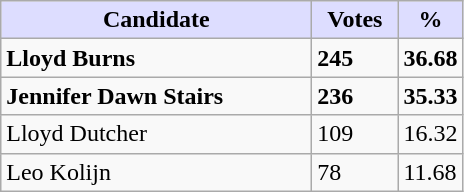<table class="wikitable">
<tr>
<th style="background:#ddf; width:200px;">Candidate</th>
<th style="background:#ddf; width:50px;">Votes</th>
<th style="background:#ddf; width:30px;">%</th>
</tr>
<tr>
<td><strong>Lloyd Burns</strong></td>
<td><strong>245</strong></td>
<td><strong>36.68</strong></td>
</tr>
<tr>
<td><strong>Jennifer Dawn Stairs</strong></td>
<td><strong>236</strong></td>
<td><strong>35.33</strong></td>
</tr>
<tr>
<td>Lloyd Dutcher</td>
<td>109</td>
<td>16.32</td>
</tr>
<tr>
<td>Leo Kolijn</td>
<td>78</td>
<td>11.68</td>
</tr>
</table>
